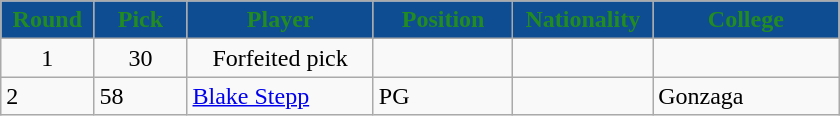<table class="wikitable">
<tr>
<th style="background:#0F4D92; color:#228B22" width="10%">Round</th>
<th style="background:#0F4D92; color:#228B22" width="10%">Pick</th>
<th style="background:#0F4D92; color:#228B22" width="20%">Player</th>
<th style="background:#0F4D92; color:#228B22" width="15%">Position</th>
<th style="background:#0F4D92; color:#228B22" width="15%">Nationality</th>
<th style="background:#0F4D92; color:#228B22" width="20%">College</th>
</tr>
<tr style="text-align: center">
<td>1</td>
<td>30</td>
<td>Forfeited pick</td>
<td></td>
<td></td>
<td></td>
</tr>
<tr>
<td>2</td>
<td>58</td>
<td><a href='#'>Blake Stepp</a></td>
<td>PG</td>
<td></td>
<td>Gonzaga</td>
</tr>
</table>
